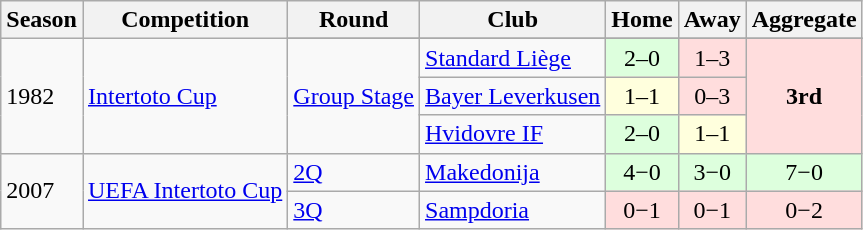<table class="wikitable" style="text-align:left">
<tr>
<th>Season</th>
<th>Competition</th>
<th>Round</th>
<th>Club</th>
<th>Home</th>
<th>Away</th>
<th>Aggregate</th>
</tr>
<tr>
<td rowspan="4">1982</td>
<td rowspan="4"><a href='#'>Intertoto Cup</a></td>
</tr>
<tr>
<td rowspan="3"><a href='#'>Group Stage</a></td>
<td> <a href='#'>Standard Liège</a></td>
<td bgcolor="ddffdd" style="text-align:center;">2–0</td>
<td bgcolor="ffdddd" style="text-align:center;">1–3</td>
<td bgcolor="ffdddd" rowspan="3" align="center"><strong>3rd</strong></td>
</tr>
<tr>
<td> <a href='#'>Bayer Leverkusen</a></td>
<td bgcolor="ffffdd" style="text-align:center;">1–1</td>
<td bgcolor="ffdddd" style="text-align:center;">0–3</td>
</tr>
<tr>
<td> <a href='#'>Hvidovre IF</a></td>
<td bgcolor="ddffdd" style="text-align:center;">2–0</td>
<td bgcolor="ffffdd" style="text-align:center;">1–1</td>
</tr>
<tr>
<td rowspan="2">2007</td>
<td rowspan="2"><a href='#'>UEFA Intertoto Cup</a></td>
<td><a href='#'>2Q</a></td>
<td> <a href='#'>Makedonija</a></td>
<td bgcolor="ddffdd" style="text-align:center;">4−0</td>
<td bgcolor="ddffdd" style="text-align:center;">3−0</td>
<td bgcolor="ddffdd" style="text-align:center;">7−0</td>
</tr>
<tr>
<td><a href='#'>3Q</a></td>
<td> <a href='#'>Sampdoria</a></td>
<td bgcolor="ffdddd" style="text-align:center;">0−1</td>
<td bgcolor="ffdddd" style="text-align:center;">0−1</td>
<td bgcolor="ffdddd" style="text-align:center;">0−2</td>
</tr>
</table>
